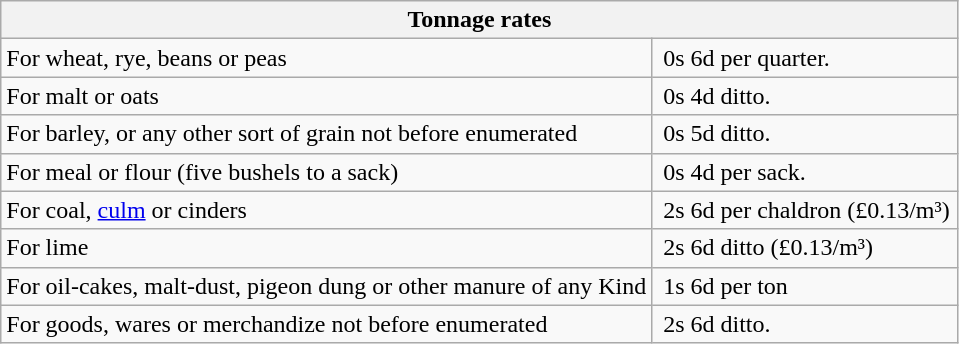<table class="wikitable">
<tr>
<th colspan="2">Tonnage rates</th>
</tr>
<tr>
<td style width="68%">For wheat, rye, beans or peas</td>
<td style width="32%"> 0s 6d per quarter.</td>
</tr>
<tr>
<td>For malt or oats</td>
<td> 0s 4d ditto.</td>
</tr>
<tr>
<td>For barley, or any other sort of grain not before enumerated</td>
<td> 0s 5d ditto.</td>
</tr>
<tr>
<td>For meal or flour (five bushels to a sack)</td>
<td> 0s 4d per sack.</td>
</tr>
<tr>
<td>For coal, <a href='#'>culm</a> or cinders</td>
<td> 2s 6d per chaldron (£0.13/m³)</td>
</tr>
<tr>
<td>For lime</td>
<td> 2s 6d ditto (£0.13/m³)</td>
</tr>
<tr>
<td>For oil-cakes, malt-dust, pigeon dung or other manure of any Kind</td>
<td> 1s 6d per ton</td>
</tr>
<tr>
<td>For goods, wares or merchandize not before enumerated</td>
<td> 2s 6d ditto.</td>
</tr>
</table>
